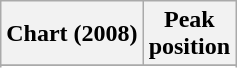<table class="wikitable sortable plainrowheaders">
<tr>
<th scope="col">Chart (2008)</th>
<th scope="col">Peak<br>position</th>
</tr>
<tr>
</tr>
<tr>
</tr>
<tr>
</tr>
</table>
